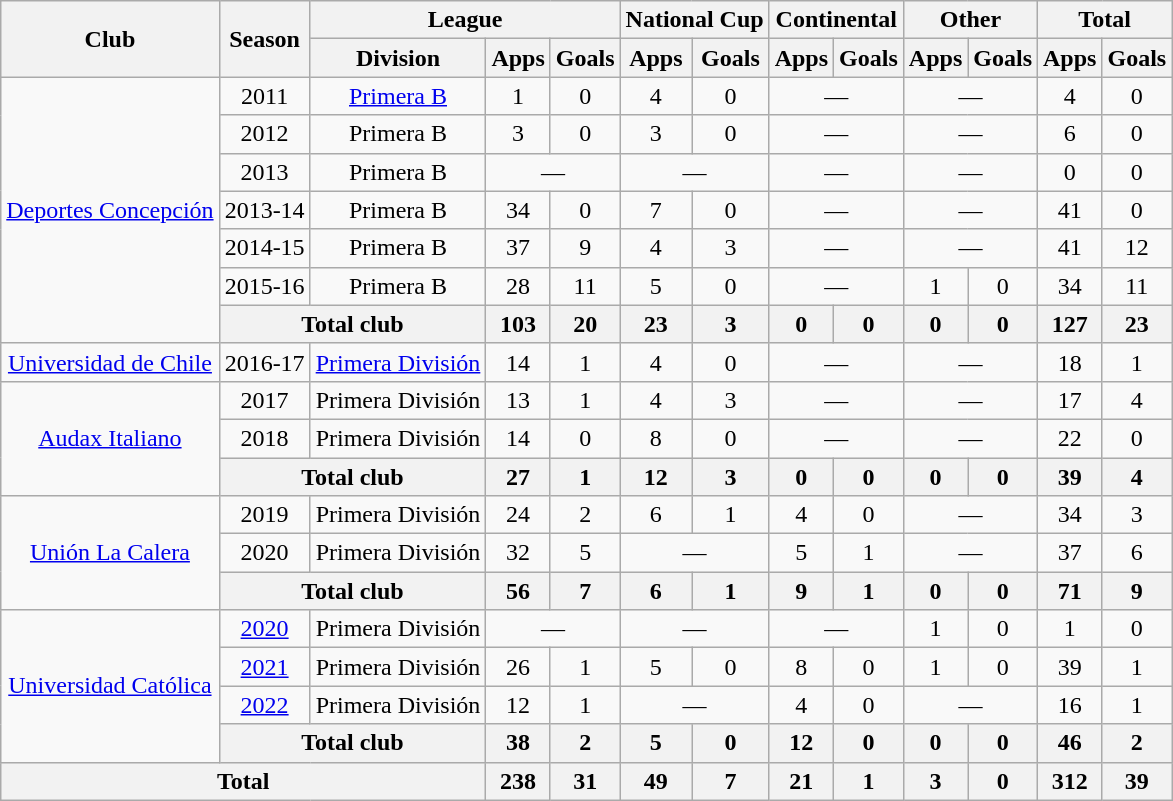<table class="wikitable" style="text-align: center;">
<tr>
<th rowspan="2">Club</th>
<th rowspan="2">Season</th>
<th colspan="3">League</th>
<th colspan="2">National Cup</th>
<th colspan="2">Continental</th>
<th colspan="2">Other</th>
<th colspan="2">Total</th>
</tr>
<tr>
<th>Division</th>
<th>Apps</th>
<th>Goals</th>
<th>Apps</th>
<th>Goals</th>
<th>Apps</th>
<th>Goals</th>
<th>Apps</th>
<th>Goals</th>
<th>Apps</th>
<th>Goals</th>
</tr>
<tr>
<td rowspan=7><a href='#'>Deportes Concepción</a></td>
<td>2011</td>
<td><a href='#'>Primera B</a></td>
<td>1</td>
<td>0</td>
<td>4</td>
<td>0</td>
<td colspan="2">—</td>
<td colspan="2">—</td>
<td>4</td>
<td>0</td>
</tr>
<tr>
<td>2012</td>
<td>Primera B</td>
<td>3</td>
<td>0</td>
<td>3</td>
<td>0</td>
<td colspan="2">—</td>
<td colspan="2">—</td>
<td>6</td>
<td>0</td>
</tr>
<tr>
<td>2013</td>
<td>Primera B</td>
<td colspan="2">—</td>
<td colspan="2">—</td>
<td colspan="2">—</td>
<td colspan="2">—</td>
<td>0</td>
<td>0</td>
</tr>
<tr>
<td>2013-14</td>
<td>Primera B</td>
<td>34</td>
<td>0</td>
<td>7</td>
<td>0</td>
<td colspan="2">—</td>
<td colspan="2">—</td>
<td>41</td>
<td>0</td>
</tr>
<tr>
<td>2014-15</td>
<td>Primera B</td>
<td>37</td>
<td>9</td>
<td>4</td>
<td>3</td>
<td colspan="2">—</td>
<td colspan="2">—</td>
<td>41</td>
<td>12</td>
</tr>
<tr>
<td>2015-16</td>
<td>Primera B</td>
<td>28</td>
<td>11</td>
<td>5</td>
<td>0</td>
<td colspan="2">—</td>
<td>1</td>
<td>0</td>
<td>34</td>
<td>11</td>
</tr>
<tr>
<th colspan="2">Total club</th>
<th>103</th>
<th>20</th>
<th>23</th>
<th>3</th>
<th>0</th>
<th>0</th>
<th>0</th>
<th>0</th>
<th>127</th>
<th>23</th>
</tr>
<tr>
<td><a href='#'>Universidad de Chile</a></td>
<td>2016-17</td>
<td><a href='#'>Primera División</a></td>
<td>14</td>
<td>1</td>
<td>4</td>
<td>0</td>
<td colspan="2">—</td>
<td colspan="2">—</td>
<td>18</td>
<td>1</td>
</tr>
<tr>
<td rowspan="3"><a href='#'>Audax Italiano</a></td>
<td>2017</td>
<td>Primera División</td>
<td>13</td>
<td>1</td>
<td>4</td>
<td>3</td>
<td colspan="2">—</td>
<td colspan="2">—</td>
<td>17</td>
<td>4</td>
</tr>
<tr>
<td>2018</td>
<td>Primera División</td>
<td>14</td>
<td>0</td>
<td>8</td>
<td>0</td>
<td colspan="2">—</td>
<td colspan="2">—</td>
<td>22</td>
<td>0</td>
</tr>
<tr>
<th colspan="2">Total club</th>
<th>27</th>
<th>1</th>
<th>12</th>
<th>3</th>
<th>0</th>
<th>0</th>
<th>0</th>
<th>0</th>
<th>39</th>
<th>4</th>
</tr>
<tr>
<td rowspan="3"><a href='#'>Unión La Calera</a></td>
<td>2019</td>
<td>Primera División</td>
<td>24</td>
<td>2</td>
<td>6</td>
<td>1</td>
<td>4</td>
<td>0</td>
<td colspan="2">—</td>
<td>34</td>
<td>3</td>
</tr>
<tr>
<td>2020</td>
<td>Primera División</td>
<td>32</td>
<td>5</td>
<td colspan="2">—</td>
<td>5</td>
<td>1</td>
<td colspan="2">—</td>
<td>37</td>
<td>6</td>
</tr>
<tr>
<th colspan="2">Total club</th>
<th>56</th>
<th>7</th>
<th>6</th>
<th>1</th>
<th>9</th>
<th>1</th>
<th>0</th>
<th>0</th>
<th>71</th>
<th>9</th>
</tr>
<tr>
<td rowspan="4"><a href='#'>Universidad Católica</a></td>
<td><a href='#'>2020</a></td>
<td>Primera División</td>
<td colspan="2">—</td>
<td colspan="2">—</td>
<td colspan="2">—</td>
<td>1</td>
<td>0</td>
<td>1</td>
<td>0</td>
</tr>
<tr>
<td><a href='#'>2021</a></td>
<td>Primera División</td>
<td>26</td>
<td>1</td>
<td>5</td>
<td>0</td>
<td>8</td>
<td>0</td>
<td>1</td>
<td>0</td>
<td>39</td>
<td>1</td>
</tr>
<tr>
<td><a href='#'>2022</a></td>
<td>Primera División</td>
<td>12</td>
<td>1</td>
<td colspan="2">—</td>
<td>4</td>
<td>0</td>
<td colspan="2">—</td>
<td>16</td>
<td>1</td>
</tr>
<tr>
<th colspan="2">Total club</th>
<th>38</th>
<th>2</th>
<th>5</th>
<th>0</th>
<th>12</th>
<th>0</th>
<th>0</th>
<th>0</th>
<th>46</th>
<th>2</th>
</tr>
<tr>
<th colspan="3">Total</th>
<th>238</th>
<th>31</th>
<th>49</th>
<th>7</th>
<th>21</th>
<th>1</th>
<th>3</th>
<th>0</th>
<th>312</th>
<th>39</th>
</tr>
</table>
